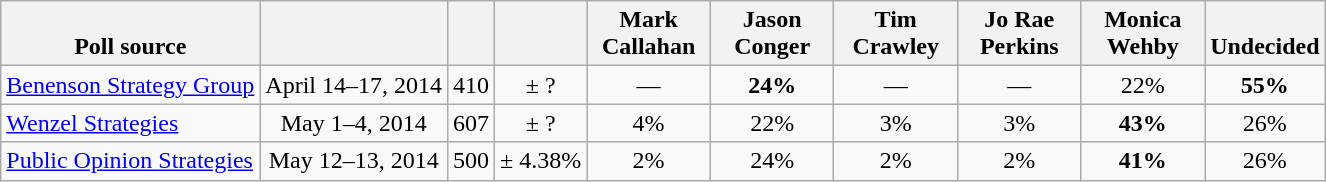<table class="wikitable" style="text-align:center">
<tr valign= bottom>
<th>Poll source</th>
<th></th>
<th></th>
<th></th>
<th style="width:75px;">Mark<br>Callahan</th>
<th style="width:75px;">Jason<br>Conger</th>
<th style="width:75px;">Tim<br>Crawley</th>
<th style="width:75px;">Jo Rae<br>Perkins</th>
<th style="width:75px;">Monica<br>Wehby</th>
<th>Undecided</th>
</tr>
<tr>
<td align=left><a href='#'>Benenson Strategy Group</a></td>
<td>April 14–17, 2014</td>
<td>410</td>
<td>± ?</td>
<td>—</td>
<td><strong>24%</strong></td>
<td>—</td>
<td>—</td>
<td>22%</td>
<td><strong>55%</strong></td>
</tr>
<tr>
<td align=left><a href='#'>Wenzel Strategies</a></td>
<td>May 1–4, 2014</td>
<td>607</td>
<td>± ?</td>
<td>4%</td>
<td>22%</td>
<td>3%</td>
<td>3%</td>
<td><strong>43%</strong></td>
<td>26%</td>
</tr>
<tr>
<td align=left><a href='#'>Public Opinion Strategies</a></td>
<td>May 12–13, 2014</td>
<td>500</td>
<td>± 4.38%</td>
<td>2%</td>
<td>24%</td>
<td>2%</td>
<td>2%</td>
<td><strong>41%</strong></td>
<td>26%</td>
</tr>
</table>
